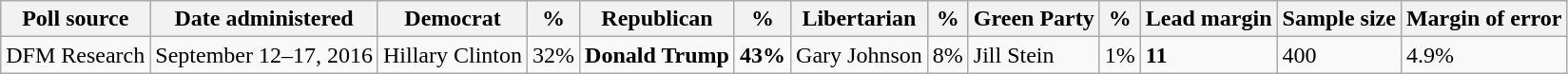<table class="wikitable">
<tr>
<th>Poll source</th>
<th>Date administered</th>
<th>Democrat</th>
<th>%</th>
<th>Republican</th>
<th>%</th>
<th>Libertarian</th>
<th>%</th>
<th>Green Party</th>
<th>%</th>
<th>Lead margin</th>
<th>Sample size</th>
<th>Margin of error</th>
</tr>
<tr>
<td>DFM Research</td>
<td>September 12–17, 2016</td>
<td>Hillary Clinton</td>
<td>32%</td>
<td><strong>Donald Trump</strong></td>
<td><strong>43%</strong></td>
<td>Gary Johnson</td>
<td>8%</td>
<td>Jill Stein</td>
<td>1%</td>
<td><strong>11</strong></td>
<td>400</td>
<td>4.9%</td>
</tr>
</table>
